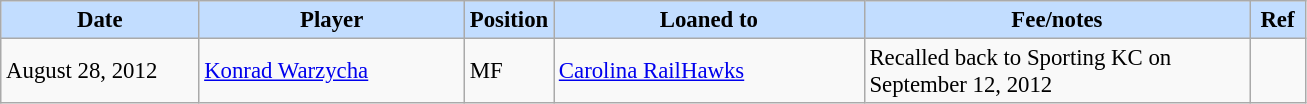<table class="wikitable" style="text-align:left; font-size:95%;">
<tr>
<th style="background:#c2ddff; width:125px;">Date</th>
<th style="background:#c2ddff; width:170px;">Player</th>
<th style="background:#c2ddff; width:50px;">Position</th>
<th style="background:#c2ddff; width:200px;">Loaned to</th>
<th style="background:#c2ddff; width:250px;">Fee/notes</th>
<th style="background:#c2ddff; width:30px;">Ref</th>
</tr>
<tr>
<td>August 28, 2012</td>
<td> <a href='#'>Konrad Warzycha</a></td>
<td>MF</td>
<td> <a href='#'>Carolina RailHawks</a></td>
<td>Recalled back to Sporting KC on September 12, 2012</td>
<td></td>
</tr>
</table>
